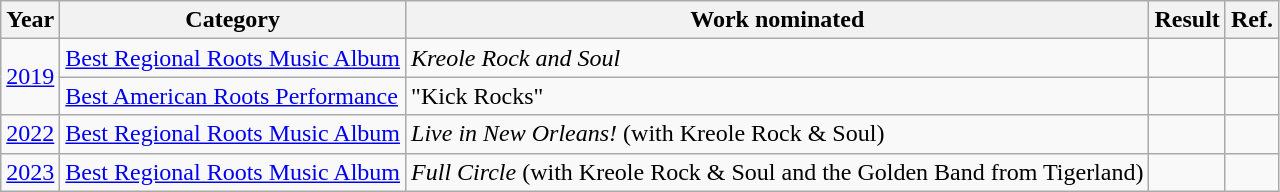<table class="wikitable">
<tr>
<th>Year</th>
<th>Category</th>
<th>Work nominated</th>
<th>Result</th>
<th>Ref.</th>
</tr>
<tr>
<td rowspan="2"><a href='#'>2019</a></td>
<td><a href='#'>Best Regional Roots Music Album</a></td>
<td><em>Kreole Rock and Soul</em></td>
<td></td>
<td></td>
</tr>
<tr>
<td><a href='#'>Best American Roots Performance</a></td>
<td>"Kick Rocks"</td>
<td></td>
<td></td>
</tr>
<tr>
<td><a href='#'>2022</a></td>
<td><a href='#'>Best Regional Roots Music Album</a></td>
<td><em>Live in New Orleans!</em> (with Kreole Rock & Soul)</td>
<td></td>
<td></td>
</tr>
<tr>
<td><a href='#'>2023</a></td>
<td><a href='#'>Best Regional Roots Music Album</a></td>
<td><em>Full Circle</em> (with Kreole Rock & Soul and the Golden Band from Tigerland)</td>
<td></td>
<td></td>
</tr>
</table>
